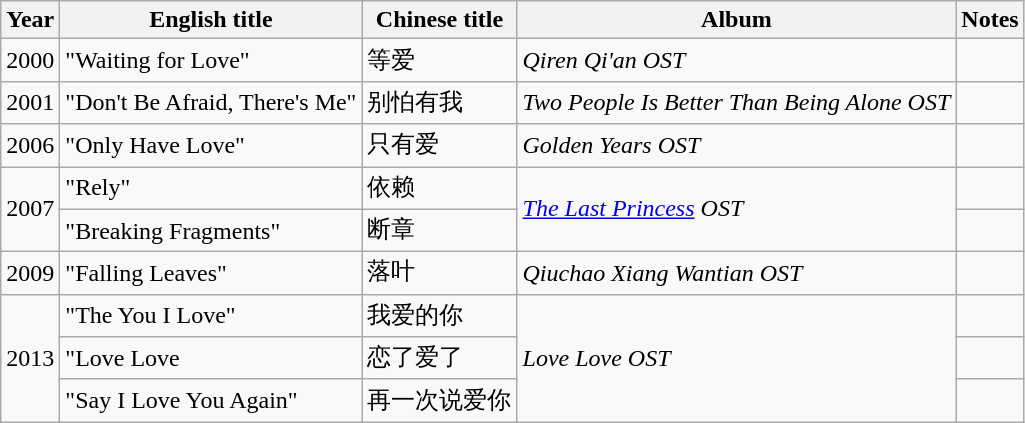<table class="wikitable">
<tr>
<th>Year</th>
<th>English title</th>
<th>Chinese title</th>
<th>Album</th>
<th>Notes</th>
</tr>
<tr>
<td>2000</td>
<td>"Waiting for Love"</td>
<td>等爱</td>
<td><em>Qiren Qi'an OST</em></td>
<td></td>
</tr>
<tr>
<td>2001</td>
<td>"Don't Be Afraid, There's Me"</td>
<td>别怕有我</td>
<td><em>Two People Is Better Than Being Alone OST</em></td>
<td></td>
</tr>
<tr>
<td>2006</td>
<td>"Only Have Love"</td>
<td>只有爱</td>
<td><em>Golden Years OST</em></td>
<td></td>
</tr>
<tr>
<td rowspan=2>2007</td>
<td>"Rely"</td>
<td>依赖</td>
<td rowspan=2><em><a href='#'>The Last Princess</a> OST</em></td>
<td></td>
</tr>
<tr>
<td>"Breaking Fragments"</td>
<td>断章</td>
<td></td>
</tr>
<tr>
<td>2009</td>
<td>"Falling Leaves"</td>
<td>落叶</td>
<td><em>Qiuchao Xiang Wantian OST</em></td>
<td></td>
</tr>
<tr>
<td ROWSPAN=3>2013</td>
<td>"The You I Love"</td>
<td>我爱的你</td>
<td rowspan=3><em>Love Love OST </em></td>
<td></td>
</tr>
<tr>
<td>"Love Love</td>
<td>恋了爱了</td>
<td></td>
</tr>
<tr>
<td>"Say I Love You Again"</td>
<td>再一次说爱你</td>
<td></td>
</tr>
</table>
